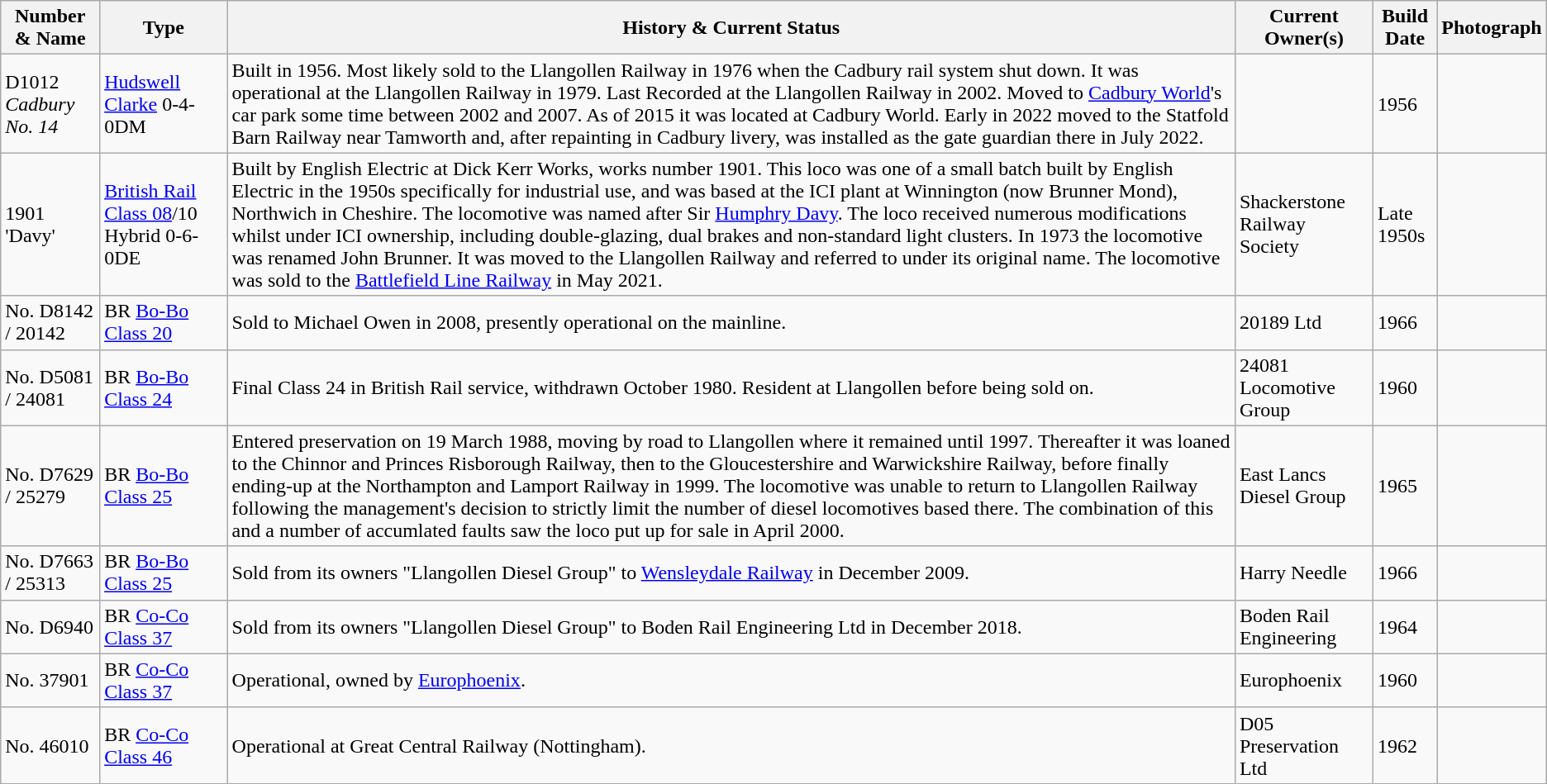<table class="wikitable">
<tr>
<th>Number & Name</th>
<th>Type</th>
<th>History & Current Status</th>
<th>Current Owner(s)</th>
<th>Build Date</th>
<th>Photograph</th>
</tr>
<tr>
<td>D1012 <em>Cadbury No. 14</em></td>
<td><a href='#'>Hudswell Clarke</a> 0-4-0DM</td>
<td>Built in 1956. Most likely sold to the Llangollen Railway in 1976 when the Cadbury rail system shut down. It was operational at the Llangollen Railway in 1979. Last Recorded at the Llangollen Railway in 2002. Moved to <a href='#'>Cadbury World</a>'s car park some time between 2002 and 2007. As of 2015 it was located at Cadbury World. Early in 2022 moved to the Statfold Barn Railway near Tamworth and, after repainting in Cadbury livery, was installed as the gate guardian there in July 2022.</td>
<td></td>
<td>1956</td>
<td><br></td>
</tr>
<tr>
<td>1901 'Davy'</td>
<td><a href='#'>British Rail Class 08</a>/10 Hybrid 0-6-0DE</td>
<td>Built by English Electric at Dick Kerr Works, works number 1901. This loco was one of a small batch built by English Electric in the 1950s specifically for industrial use, and was based at the ICI plant at Winnington (now Brunner Mond), Northwich in Cheshire. The locomotive was named after Sir <a href='#'>Humphry Davy</a>. The loco received numerous modifications whilst under ICI ownership, including double-glazing, dual brakes and non-standard light clusters. In 1973 the locomotive was renamed John Brunner. It was moved to the Llangollen Railway and referred to under its original name. The locomotive was sold to the <a href='#'>Battlefield Line Railway</a> in May 2021.</td>
<td>Shackerstone Railway Society</td>
<td>Late 1950s</td>
<td></td>
</tr>
<tr>
<td>No. D8142 / 20142</td>
<td>BR <a href='#'>Bo-Bo</a> <a href='#'>Class 20</a></td>
<td>Sold to Michael Owen in 2008, presently operational on the mainline.</td>
<td>20189 Ltd</td>
<td>1966</td>
<td></td>
</tr>
<tr>
<td>No. D5081 / 24081</td>
<td>BR <a href='#'>Bo-Bo</a> <a href='#'>Class 24</a></td>
<td>Final Class 24 in British Rail service, withdrawn October 1980. Resident at Llangollen before being sold on.</td>
<td>24081 Locomotive Group</td>
<td>1960</td>
<td></td>
</tr>
<tr>
<td>No. D7629 / 25279</td>
<td>BR <a href='#'>Bo-Bo</a> <a href='#'>Class 25</a></td>
<td>Entered preservation on 19 March 1988, moving by road to Llangollen where it remained until 1997. Thereafter it was loaned to the Chinnor and Princes Risborough Railway, then to the Gloucestershire and Warwickshire Railway, before finally ending-up at the Northampton and Lamport Railway in 1999. The locomotive was unable to return to Llangollen Railway following the management's decision to strictly limit the number of diesel locomotives based there. The combination of this and a number of accumlated faults saw the loco put up for sale in April 2000.</td>
<td>East Lancs Diesel Group</td>
<td>1965</td>
<td></td>
</tr>
<tr>
<td>No. D7663 / 25313</td>
<td>BR <a href='#'>Bo-Bo</a> <a href='#'>Class 25</a></td>
<td>Sold from its owners "Llangollen Diesel Group" to <a href='#'>Wensleydale Railway</a> in December 2009.</td>
<td>Harry Needle</td>
<td>1966</td>
<td></td>
</tr>
<tr>
<td>No. D6940</td>
<td>BR <a href='#'>Co-Co</a> <a href='#'>Class 37</a></td>
<td>Sold from its owners "Llangollen Diesel Group" to Boden Rail Engineering Ltd in December 2018.</td>
<td>Boden Rail Engineering</td>
<td>1964</td>
<td></td>
</tr>
<tr>
<td>No. 37901</td>
<td>BR <a href='#'>Co-Co</a> <a href='#'>Class 37</a></td>
<td>Operational, owned by <a href='#'>Europhoenix</a>.</td>
<td>Europhoenix</td>
<td>1960</td>
<td></td>
</tr>
<tr>
<td>No. 46010</td>
<td>BR <a href='#'>Co-Co</a> <a href='#'>Class 46</a></td>
<td>Operational at Great Central Railway (Nottingham).</td>
<td>D05 Preservation Ltd</td>
<td>1962</td>
<td></td>
</tr>
</table>
